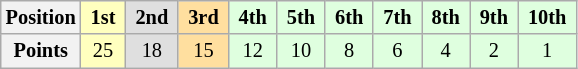<table class="wikitable" style="font-size:85%; text-align:center">
<tr>
<th>Position</th>
<td style="background:#FFFFBF;"> <strong>1st</strong> </td>
<td style="background:#DFDFDF;"> <strong>2nd</strong> </td>
<td style="background:#FFDF9F;"> <strong>3rd</strong> </td>
<td style="background:#DFFFDF;"> <strong>4th</strong> </td>
<td style="background:#DFFFDF;"> <strong>5th</strong> </td>
<td style="background:#DFFFDF;"> <strong>6th</strong> </td>
<td style="background:#DFFFDF;"> <strong>7th</strong> </td>
<td style="background:#DFFFDF;"> <strong>8th</strong> </td>
<td style="background:#DFFFDF;"> <strong>9th</strong> </td>
<td style="background:#DFFFDF;"> <strong>10th</strong> </td>
</tr>
<tr>
<th>Points</th>
<td style="background:#FFFFBF;">25</td>
<td style="background:#DFDFDF;">18</td>
<td style="background:#FFDF9F;">15</td>
<td style="background:#DFFFDF;">12</td>
<td style="background:#DFFFDF;">10</td>
<td style="background:#DFFFDF;">8</td>
<td style="background:#DFFFDF;">6</td>
<td style="background:#DFFFDF;">4</td>
<td style="background:#DFFFDF;">2</td>
<td style="background:#DFFFDF;">1</td>
</tr>
</table>
